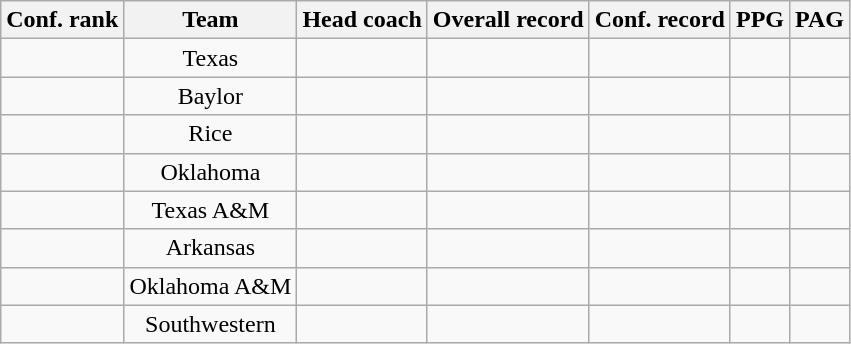<table class="wikitable sortable" style="text-align:center">
<tr>
<th scope="col">Conf. rank</th>
<th scope="col">Team</th>
<th scope="col">Head coach</th>
<th scope="col">Overall record</th>
<th scope="col">Conf. record</th>
<th scope="col">PPG</th>
<th scope="col">PAG</th>
</tr>
<tr>
<td></td>
<td>Texas</td>
<td></td>
<td></td>
<td></td>
<td></td>
<td></td>
</tr>
<tr>
<td></td>
<td>Baylor</td>
<td></td>
<td></td>
<td></td>
<td></td>
<td></td>
</tr>
<tr>
<td></td>
<td>Rice</td>
<td></td>
<td></td>
<td></td>
<td></td>
<td></td>
</tr>
<tr>
<td></td>
<td>Oklahoma</td>
<td></td>
<td></td>
<td></td>
<td></td>
<td></td>
</tr>
<tr>
<td></td>
<td>Texas A&M</td>
<td></td>
<td></td>
<td></td>
<td></td>
<td></td>
</tr>
<tr>
<td></td>
<td>Arkansas</td>
<td></td>
<td></td>
<td></td>
<td></td>
<td></td>
</tr>
<tr>
<td></td>
<td>Oklahoma A&M</td>
<td></td>
<td></td>
<td></td>
<td></td>
<td></td>
</tr>
<tr>
<td></td>
<td>Southwestern</td>
<td></td>
<td></td>
<td></td>
<td></td>
<td></td>
</tr>
</table>
